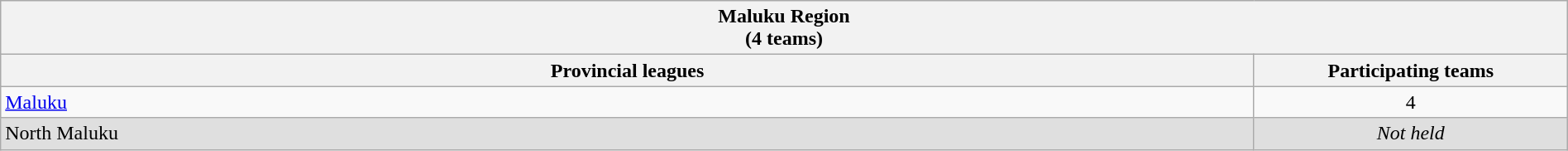<table class="wikitable sortable" style="width:100%;">
<tr>
<th colspan="2"><strong>Maluku Region</strong><br>(4 teams)</th>
</tr>
<tr>
<th style="width:80%;">Provincial leagues</th>
<th style="width:20%;">Participating teams</th>
</tr>
<tr>
<td> <a href='#'>Maluku</a></td>
<td align=center>4</td>
</tr>
<tr bgcolor="#DFDFDF">
<td> North Maluku</td>
<td align=center><em>Not held</em></td>
</tr>
</table>
